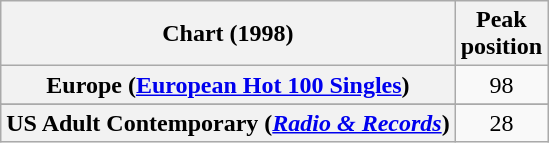<table class="wikitable sortable plainrowheaders" style="text-align:center">
<tr>
<th scope="col">Chart (1998)</th>
<th scope="col">Peak<br>position</th>
</tr>
<tr>
<th scope="row">Europe (<a href='#'>European Hot 100 Singles</a>)</th>
<td>98</td>
</tr>
<tr>
</tr>
<tr>
</tr>
<tr>
</tr>
<tr>
<th scope="row">US Adult Contemporary (<em><a href='#'>Radio & Records</a></em>)</th>
<td>28</td>
</tr>
</table>
